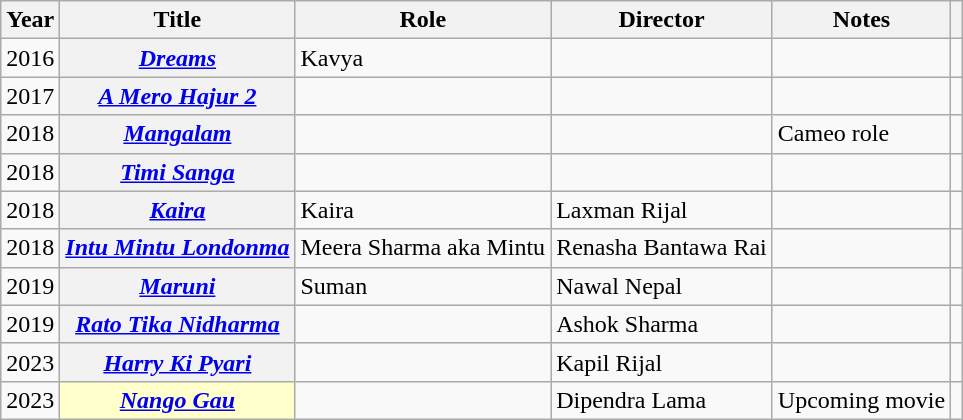<table class="wikitable plainrowheaders sortable" style="margin-right: 0;">
<tr>
<th scope="col">Year</th>
<th scope="col">Title</th>
<th scope="col">Role</th>
<th scope="col">Director</th>
<th scope="col" class="unsortable">Notes</th>
<th scope="col" class="unsortable"></th>
</tr>
<tr>
<td>2016</td>
<th scope="row"><em><a href='#'>Dreams</a></em></th>
<td>Kavya</td>
<td></td>
<td></td>
<td style="text-align: center;"></td>
</tr>
<tr>
<td>2017</td>
<th scope="row"><em><a href='#'>A Mero Hajur 2</a></em></th>
<td></td>
<td></td>
<td></td>
<td style="text-align: center;"></td>
</tr>
<tr>
<td>2018</td>
<th scope="row"><em><a href='#'>Mangalam</a></em></th>
<td></td>
<td></td>
<td>Cameo role</td>
<td style="text-align: center;"></td>
</tr>
<tr>
<td>2018</td>
<th scope="row"><em><a href='#'>Timi Sanga</a></em></th>
<td></td>
<td></td>
<td></td>
<td style="text-align: center;"></td>
</tr>
<tr>
<td>2018</td>
<th scope="row"><em><a href='#'>Kaira</a></em></th>
<td>Kaira</td>
<td>Laxman Rijal</td>
<td></td>
<td style="text-align: center;"></td>
</tr>
<tr>
<td>2018</td>
<th scope="row"><em><a href='#'>Intu Mintu Londonma</a></em></th>
<td>Meera Sharma aka Mintu</td>
<td>Renasha Bantawa Rai</td>
<td></td>
<td style="text-align: center;"></td>
</tr>
<tr>
<td>2019</td>
<th scope="row"><em><a href='#'>Maruni</a></em></th>
<td>Suman</td>
<td>Nawal Nepal</td>
<td></td>
<td style="text-align: center;"></td>
</tr>
<tr>
<td>2019</td>
<th scope="row"><em><a href='#'>Rato Tika Nidharma</a></em></th>
<td></td>
<td>Ashok Sharma</td>
<td></td>
<td style="text-align: center;"></td>
</tr>
<tr>
<td>2023</td>
<th scope="row"><em><a href='#'>Harry Ki Pyari</a></em></th>
<td></td>
<td>Kapil Rijal</td>
<td></td>
<td></td>
</tr>
<tr>
<td>2023</td>
<th scope="row"  style="background:#ffc;"><em><a href='#'>Nango Gau</a></em> </th>
<td></td>
<td>Dipendra Lama</td>
<td>Upcoming movie</td>
<td></td>
</tr>
</table>
